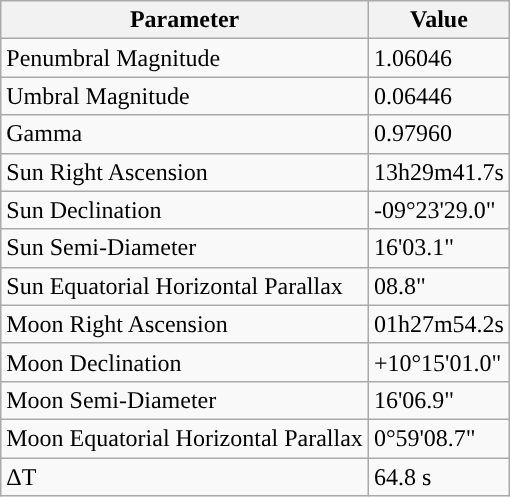<table class="wikitable">
<tr>
<th>Parameter</th>
<th>Value</th>
</tr>
<tr>
<td>Penumbral Magnitude</td>
<td>1.06046</td>
</tr>
<tr>
<td>Umbral Magnitude</td>
<td>0.06446</td>
</tr>
<tr>
<td>Gamma</td>
<td>0.97960</td>
</tr>
<tr>
<td>Sun Right Ascension</td>
<td>13h29m41.7s</td>
</tr>
<tr>
<td>Sun Declination</td>
<td>-09°23'29.0"</td>
</tr>
<tr>
<td>Sun Semi-Diameter</td>
<td>16'03.1"</td>
</tr>
<tr>
<td>Sun Equatorial Horizontal Parallax</td>
<td>08.8"</td>
</tr>
<tr>
<td>Moon Right Ascension</td>
<td>01h27m54.2s</td>
</tr>
<tr>
<td>Moon Declination</td>
<td>+10°15'01.0"</td>
</tr>
<tr>
<td>Moon Semi-Diameter</td>
<td>16'06.9"</td>
</tr>
<tr>
<td>Moon Equatorial Horizontal Parallax</td>
<td>0°59'08.7"</td>
</tr>
<tr>
<td>ΔT</td>
<td>64.8 s</td>
</tr>
</table>
